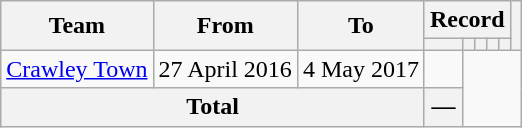<table class=wikitable style="text-align: center">
<tr>
<th rowspan=2>Team</th>
<th rowspan=2>From</th>
<th rowspan=2>To</th>
<th colspan=5>Record</th>
<th rowspan=2></th>
</tr>
<tr>
<th></th>
<th></th>
<th></th>
<th></th>
<th></th>
</tr>
<tr>
<td align=left><a href='#'>Crawley Town</a></td>
<td align=left>27 April 2016</td>
<td align=left>4 May 2017<br></td>
<td></td>
</tr>
<tr>
<th colspan=3>Total<br></th>
<th>—</th>
</tr>
</table>
